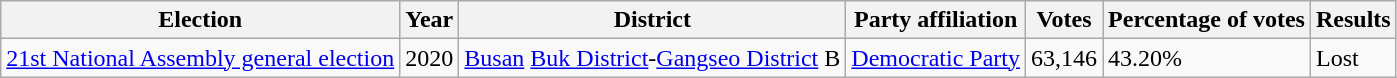<table class="wikitable">
<tr>
<th>Election</th>
<th>Year</th>
<th>District</th>
<th>Party affiliation</th>
<th>Votes</th>
<th>Percentage of votes</th>
<th>Results</th>
</tr>
<tr>
<td><a href='#'>21st National Assembly general election</a></td>
<td>2020</td>
<td><a href='#'>Busan</a> <a href='#'>Buk District</a>-<a href='#'>Gangseo District</a> B</td>
<td><a href='#'>Democratic Party</a></td>
<td>63,146</td>
<td>43.20%</td>
<td>Lost</td>
</tr>
</table>
